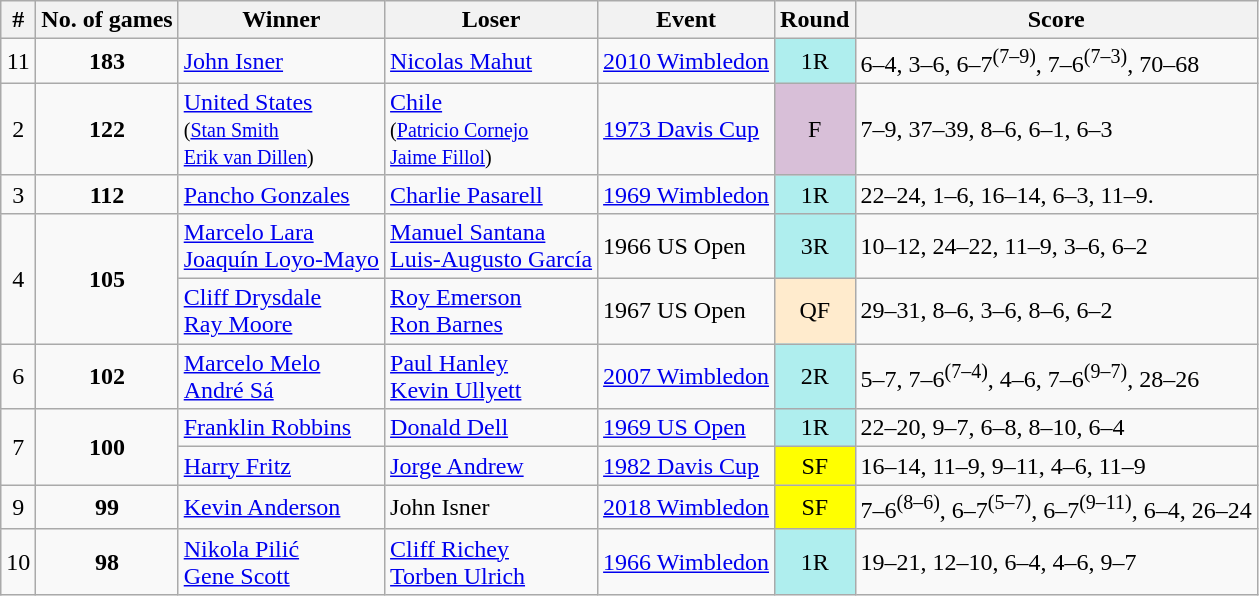<table class="sortable wikitable sticky-header">
<tr>
<th>#</th>
<th>No. of games</th>
<th>Winner</th>
<th>Loser</th>
<th>Event</th>
<th>Round</th>
<th class="unsortable">Score</th>
</tr>
<tr>
<td style="text-align:center">11</td>
<td style="text-align:center"><strong>183</strong></td>
<td> <a href='#'>John Isner</a></td>
<td> <a href='#'>Nicolas Mahut</a></td>
<td><a href='#'>2010 Wimbledon</a></td>
<td style="background:#afeeee; text-align:center;">1R</td>
<td>6–4, 3–6, 6–7<sup>(7–9)</sup>, 7–6<sup>(7–3)</sup>, 70–68</td>
</tr>
<tr>
<td style="text-align:center">2</td>
<td style="text-align:center"><strong>122</strong></td>
<td> <a href='#'>United States</a><br><small>(<a href='#'>Stan Smith</a><br><a href='#'>Erik van Dillen</a>)</small></td>
<td> <a href='#'>Chile</a><br><small>(<a href='#'>Patricio Cornejo</a><br><a href='#'>Jaime Fillol</a>)</small></td>
<td><a href='#'>1973 Davis Cup</a></td>
<td style="background:#D8BFD8; text-align:center;">F</td>
<td>7–9, 37–39, 8–6, 6–1, 6–3</td>
</tr>
<tr>
<td style="text-align:center">3</td>
<td style="text-align:center"><strong>112</strong></td>
<td> <a href='#'>Pancho Gonzales</a></td>
<td> <a href='#'>Charlie Pasarell</a></td>
<td><a href='#'>1969 Wimbledon</a></td>
<td style="background:#afeeee; text-align:center;">1R</td>
<td>22–24, 1–6, 16–14, 6–3, 11–9.</td>
</tr>
<tr>
<td style="text-align:center" rowspan=2>4</td>
<td style="text-align:center" rowspan=2><strong>105</strong></td>
<td> <a href='#'>Marcelo Lara</a> <br>  <a href='#'>Joaquín Loyo-Mayo</a></td>
<td> <a href='#'>Manuel Santana</a> <br>  <a href='#'>Luis-Augusto García</a></td>
<td>1966 US Open</td>
<td style="background:#afeeee; text-align:center;">3R</td>
<td>10–12, 24–22, 11–9, 3–6, 6–2</td>
</tr>
<tr>
<td> <a href='#'>Cliff Drysdale</a> <br>  <a href='#'>Ray Moore</a></td>
<td> <a href='#'>Roy Emerson</a> <br>  <a href='#'>Ron Barnes</a></td>
<td>1967 US Open</td>
<td style="background:#ffebcd; text-align:center;">QF</td>
<td>29–31, 8–6, 3–6, 8–6, 6–2</td>
</tr>
<tr>
<td style="text-align:center">6</td>
<td style="text-align:center"><strong>102</strong></td>
<td> <a href='#'>Marcelo Melo</a><br> <a href='#'>André Sá</a></td>
<td> <a href='#'>Paul Hanley</a><br> <a href='#'>Kevin Ullyett</a></td>
<td><a href='#'>2007 Wimbledon</a></td>
<td style="background:#afeeee; text-align:center;">2R</td>
<td>5–7, 7–6<sup>(7–4)</sup>, 4–6, 7–6<sup>(9–7)</sup>, 28–26</td>
</tr>
<tr>
<td style="text-align:center" rowspan=2>7</td>
<td style="text-align:center" rowspan=2><strong>100</strong></td>
<td> <a href='#'>Franklin Robbins</a></td>
<td> <a href='#'>Donald Dell</a></td>
<td><a href='#'>1969 US Open</a></td>
<td style="background:#afeeee; text-align:center;">1R</td>
<td>22–20, 9–7, 6–8, 8–10, 6–4</td>
</tr>
<tr>
<td> <a href='#'>Harry Fritz</a></td>
<td> <a href='#'>Jorge Andrew</a></td>
<td><a href='#'>1982 Davis Cup</a></td>
<td style="background:yellow; text-align:center;">SF</td>
<td>16–14, 11–9, 9–11, 4–6, 11–9</td>
</tr>
<tr>
<td style="text-align:center">9</td>
<td style="text-align:center"><strong>99</strong></td>
<td> <a href='#'>Kevin Anderson</a></td>
<td> John Isner</td>
<td><a href='#'>2018 Wimbledon</a></td>
<td style="background:yellow; text-align:center;">SF</td>
<td>7–6<sup>(8–6)</sup>, 6–7<sup>(5–7)</sup>, 6–7<sup>(9–11)</sup>, 6–4, 26–24</td>
</tr>
<tr>
<td style="text-align:center">10</td>
<td style="text-align:center"><strong>98</strong></td>
<td> <a href='#'>Nikola Pilić</a> <br>  <a href='#'>Gene Scott</a></td>
<td> <a href='#'>Cliff Richey</a> <br>  <a href='#'>Torben Ulrich</a></td>
<td><a href='#'>1966 Wimbledon</a></td>
<td style="background:#afeeee; text-align:center;">1R</td>
<td>19–21, 12–10, 6–4, 4–6, 9–7</td>
</tr>
</table>
